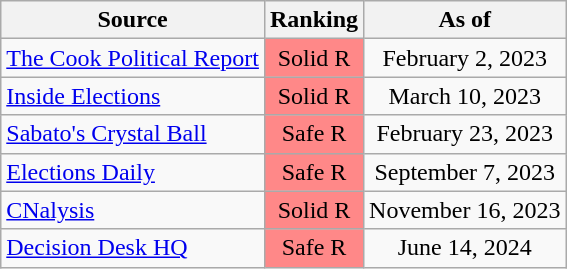<table class="wikitable" style="text-align:center">
<tr>
<th>Source</th>
<th>Ranking</th>
<th>As of</th>
</tr>
<tr>
<td align=left><a href='#'>The Cook Political Report</a></td>
<td style="color:black;background:#f88" data-sort-value=5>Solid R</td>
<td>February 2, 2023</td>
</tr>
<tr>
<td align=left><a href='#'>Inside Elections</a></td>
<td style="color:black;background:#f88" data-sort-value=5>Solid R</td>
<td>March 10, 2023</td>
</tr>
<tr>
<td align=left><a href='#'>Sabato's Crystal Ball</a></td>
<td style="color:black;background:#f88" data-sort-value=4>Safe R</td>
<td>February 23, 2023</td>
</tr>
<tr>
<td align=left><a href='#'>Elections Daily</a></td>
<td style="color:black;background:#f88" data-sort-value=4>Safe R</td>
<td>September 7, 2023</td>
</tr>
<tr>
<td align=left><a href='#'>CNalysis</a></td>
<td style="color:black;background:#f88" data-sort-value=5>Solid R</td>
<td>November 16, 2023</td>
</tr>
<tr>
<td align=left><a href='#'>Decision Desk HQ</a></td>
<td style="color:black;background:#f88" data-sort-value=4>Safe R</td>
<td>June 14, 2024</td>
</tr>
</table>
